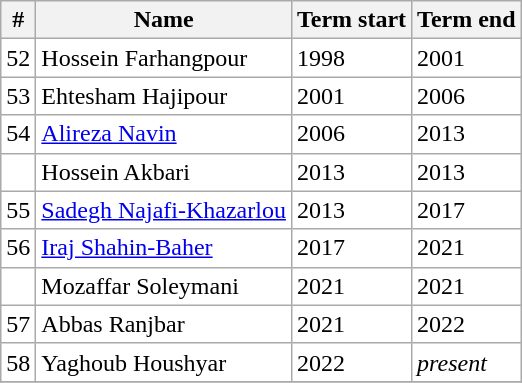<table class="wikitable">
<tr ->
<th>#</th>
<th>Name</th>
<th>Term start</th>
<th>Term end</th>
</tr>
<tr - bgcolor=#FFFFFF>
<td>52</td>
<td>Hossein Farhangpour</td>
<td>1998</td>
<td>2001</td>
</tr>
<tr - bgcolor=#FFFFFF>
<td>53</td>
<td>Ehtesham Hajipour</td>
<td>2001</td>
<td>2006</td>
</tr>
<tr - bgcolor=#FFFFFF>
<td>54</td>
<td><a href='#'>Alireza Navin</a></td>
<td>2006</td>
<td>2013</td>
</tr>
<tr - bgcolor=#FFFFFF>
<td></td>
<td>Hossein Akbari</td>
<td>2013</td>
<td>2013</td>
</tr>
<tr - bgcolor=#FFFFFF>
<td>55</td>
<td><a href='#'>Sadegh Najafi-Khazarlou</a></td>
<td>2013</td>
<td>2017</td>
</tr>
<tr - bgcolor=#FFFFFF>
<td>56</td>
<td><a href='#'>Iraj Shahin-Baher</a></td>
<td>2017</td>
<td>2021</td>
</tr>
<tr - bgcolor=#FFFFFF>
<td></td>
<td>Mozaffar Soleymani</td>
<td>2021</td>
<td>2021</td>
</tr>
<tr - bgcolor=#FFFFFF>
<td>57</td>
<td>Abbas Ranjbar</td>
<td>2021</td>
<td>2022</td>
</tr>
<tr - bgcolor=#FFFFFF>
<td>58</td>
<td>Yaghoub Houshyar</td>
<td>2022</td>
<td><em>present</em></td>
</tr>
<tr - bgcolor=#FFFFFF>
</tr>
</table>
